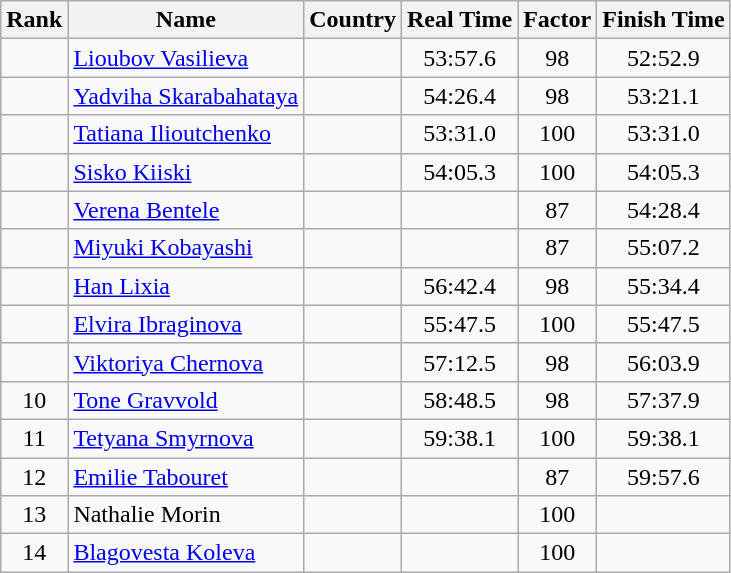<table class="wikitable sortable" style="text-align:center">
<tr>
<th>Rank</th>
<th>Name</th>
<th>Country</th>
<th>Real Time</th>
<th>Factor</th>
<th>Finish Time</th>
</tr>
<tr>
<td></td>
<td align=left><a href='#'>Lioubov Vasilieva</a></td>
<td align=left></td>
<td>53:57.6</td>
<td>98</td>
<td>52:52.9</td>
</tr>
<tr>
<td></td>
<td align=left><a href='#'>Yadviha Skarabahataya</a></td>
<td align=left></td>
<td>54:26.4</td>
<td>98</td>
<td>53:21.1</td>
</tr>
<tr>
<td></td>
<td align=left><a href='#'>Tatiana Ilioutchenko</a></td>
<td align=left></td>
<td>53:31.0</td>
<td>100</td>
<td>53:31.0</td>
</tr>
<tr>
<td></td>
<td align=left><a href='#'>Sisko Kiiski</a></td>
<td align=left></td>
<td>54:05.3</td>
<td>100</td>
<td>54:05.3</td>
</tr>
<tr>
<td></td>
<td align=left><a href='#'>Verena Bentele</a></td>
<td align=left></td>
<td></td>
<td>87</td>
<td>54:28.4</td>
</tr>
<tr>
<td></td>
<td align=left><a href='#'>Miyuki Kobayashi</a></td>
<td align=left></td>
<td></td>
<td>87</td>
<td>55:07.2</td>
</tr>
<tr>
<td></td>
<td align=left><a href='#'>Han Lixia</a></td>
<td align=left></td>
<td>56:42.4</td>
<td>98</td>
<td>55:34.4</td>
</tr>
<tr>
<td></td>
<td align=left><a href='#'>Elvira Ibraginova</a></td>
<td align=left></td>
<td>55:47.5</td>
<td>100</td>
<td>55:47.5</td>
</tr>
<tr>
<td></td>
<td align=left><a href='#'>Viktoriya Chernova</a></td>
<td align=left></td>
<td>57:12.5</td>
<td>98</td>
<td>56:03.9</td>
</tr>
<tr>
<td>10</td>
<td align=left><a href='#'>Tone Gravvold</a></td>
<td align=left></td>
<td>58:48.5</td>
<td>98</td>
<td>57:37.9</td>
</tr>
<tr>
<td>11</td>
<td align=left><a href='#'>Tetyana Smyrnova</a></td>
<td align=left></td>
<td>59:38.1</td>
<td>100</td>
<td>59:38.1</td>
</tr>
<tr>
<td>12</td>
<td align=left><a href='#'>Emilie Tabouret</a></td>
<td align=left></td>
<td></td>
<td>87</td>
<td>59:57.6</td>
</tr>
<tr>
<td>13</td>
<td align=left>Nathalie Morin</td>
<td align=left></td>
<td></td>
<td>100</td>
<td></td>
</tr>
<tr>
<td>14</td>
<td align=left><a href='#'>Blagovesta Koleva</a></td>
<td align=left></td>
<td></td>
<td>100</td>
<td></td>
</tr>
</table>
